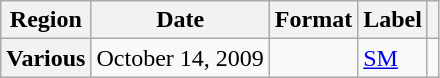<table class="wikitable plainrowheaders">
<tr>
<th scope="col">Region</th>
<th scope="col">Date</th>
<th scope="col">Format</th>
<th scope="col">Label</th>
<th scope="col"></th>
</tr>
<tr>
<th scope="row">Various</th>
<td>October 14, 2009</td>
<td></td>
<td><a href='#'>SM</a></td>
<td style="text-align:center"></td>
</tr>
</table>
